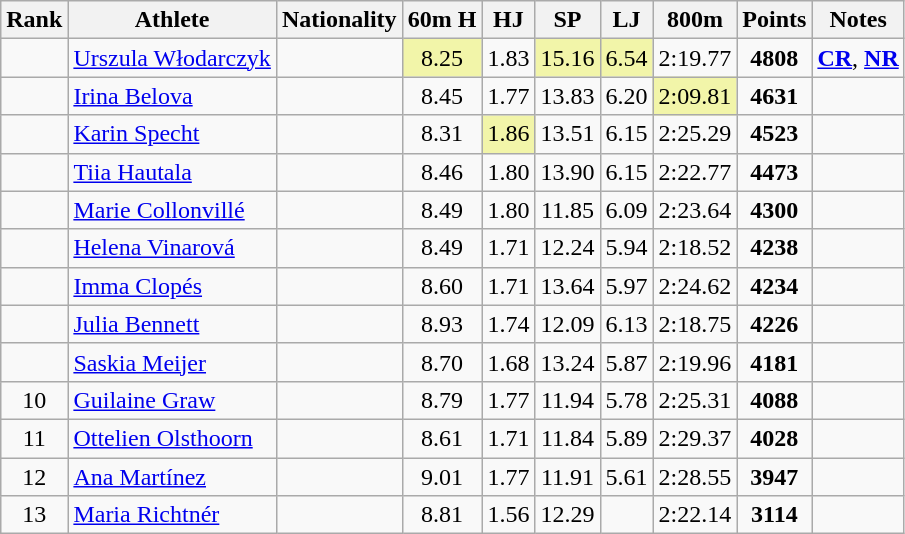<table class="wikitable sortable" style=" text-align:center">
<tr>
<th>Rank</th>
<th>Athlete</th>
<th>Nationality</th>
<th>60m H</th>
<th>HJ</th>
<th>SP</th>
<th>LJ</th>
<th>800m</th>
<th>Points</th>
<th>Notes</th>
</tr>
<tr>
<td></td>
<td align=left><a href='#'>Urszula Włodarczyk</a></td>
<td align=left></td>
<td bgcolor=#F2F5A9>8.25</td>
<td>1.83</td>
<td bgcolor=#F2F5A9>15.16</td>
<td bgcolor=#F2F5A9>6.54</td>
<td>2:19.77</td>
<td><strong>4808</strong></td>
<td><strong><a href='#'>CR</a></strong>, <strong><a href='#'>NR</a></strong></td>
</tr>
<tr>
<td></td>
<td align=left><a href='#'>Irina Belova</a></td>
<td align=left></td>
<td>8.45</td>
<td>1.77</td>
<td>13.83</td>
<td>6.20</td>
<td bgcolor=#F2F5A9>2:09.81</td>
<td><strong>4631</strong></td>
<td></td>
</tr>
<tr>
<td></td>
<td align=left><a href='#'>Karin Specht</a></td>
<td align=left></td>
<td>8.31</td>
<td bgcolor=#F2F5A9>1.86</td>
<td>13.51</td>
<td>6.15</td>
<td>2:25.29</td>
<td><strong>4523</strong></td>
<td></td>
</tr>
<tr>
<td></td>
<td align=left><a href='#'>Tiia Hautala</a></td>
<td align=left></td>
<td>8.46</td>
<td>1.80</td>
<td>13.90</td>
<td>6.15</td>
<td>2:22.77</td>
<td><strong>4473</strong></td>
<td></td>
</tr>
<tr>
<td></td>
<td align=left><a href='#'>Marie Collonvillé</a></td>
<td align=left></td>
<td>8.49</td>
<td>1.80</td>
<td>11.85</td>
<td>6.09</td>
<td>2:23.64</td>
<td><strong>4300</strong></td>
<td></td>
</tr>
<tr>
<td></td>
<td align=left><a href='#'>Helena Vinarová</a></td>
<td align=left></td>
<td>8.49</td>
<td>1.71</td>
<td>12.24</td>
<td>5.94</td>
<td>2:18.52</td>
<td><strong>4238</strong></td>
<td></td>
</tr>
<tr>
<td></td>
<td align=left><a href='#'>Imma Clopés</a></td>
<td align=left></td>
<td>8.60</td>
<td>1.71</td>
<td>13.64</td>
<td>5.97</td>
<td>2:24.62</td>
<td><strong>4234</strong></td>
<td></td>
</tr>
<tr>
<td></td>
<td align=left><a href='#'>Julia Bennett</a></td>
<td align=left></td>
<td>8.93</td>
<td>1.74</td>
<td>12.09</td>
<td>6.13</td>
<td>2:18.75</td>
<td><strong>4226</strong></td>
<td></td>
</tr>
<tr>
<td></td>
<td align=left><a href='#'>Saskia Meijer</a></td>
<td align=left></td>
<td>8.70</td>
<td>1.68</td>
<td>13.24</td>
<td>5.87</td>
<td>2:19.96</td>
<td><strong>4181</strong></td>
<td></td>
</tr>
<tr>
<td>10</td>
<td align=left><a href='#'>Guilaine Graw</a></td>
<td align=left></td>
<td>8.79</td>
<td>1.77</td>
<td>11.94</td>
<td>5.78</td>
<td>2:25.31</td>
<td><strong>4088</strong></td>
<td></td>
</tr>
<tr>
<td>11</td>
<td align=left><a href='#'>Ottelien Olsthoorn</a></td>
<td align=left></td>
<td>8.61</td>
<td>1.71</td>
<td>11.84</td>
<td>5.89</td>
<td>2:29.37</td>
<td><strong>4028</strong></td>
<td></td>
</tr>
<tr>
<td>12</td>
<td align=left><a href='#'>Ana Martínez</a></td>
<td align=left></td>
<td>9.01</td>
<td>1.77</td>
<td>11.91</td>
<td>5.61</td>
<td>2:28.55</td>
<td><strong>3947</strong></td>
<td></td>
</tr>
<tr>
<td>13</td>
<td align=left><a href='#'>Maria Richtnér</a></td>
<td align=left></td>
<td>8.81</td>
<td>1.56</td>
<td>12.29</td>
<td></td>
<td>2:22.14</td>
<td><strong>3114</strong></td>
<td></td>
</tr>
</table>
